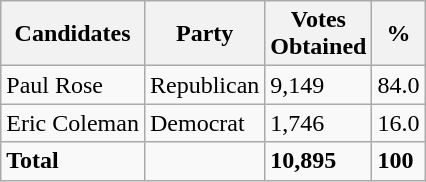<table class="wikitable">
<tr>
<th>Candidates</th>
<th>Party</th>
<th>Votes<br>Obtained</th>
<th>%</th>
</tr>
<tr>
<td>Paul Rose</td>
<td>Republican</td>
<td>9,149</td>
<td>84.0</td>
</tr>
<tr>
<td>Eric Coleman</td>
<td>Democrat</td>
<td>1,746</td>
<td>16.0</td>
</tr>
<tr>
<td><strong>Total</strong></td>
<td></td>
<td><strong>10,895</strong></td>
<td><strong>100</strong></td>
</tr>
</table>
